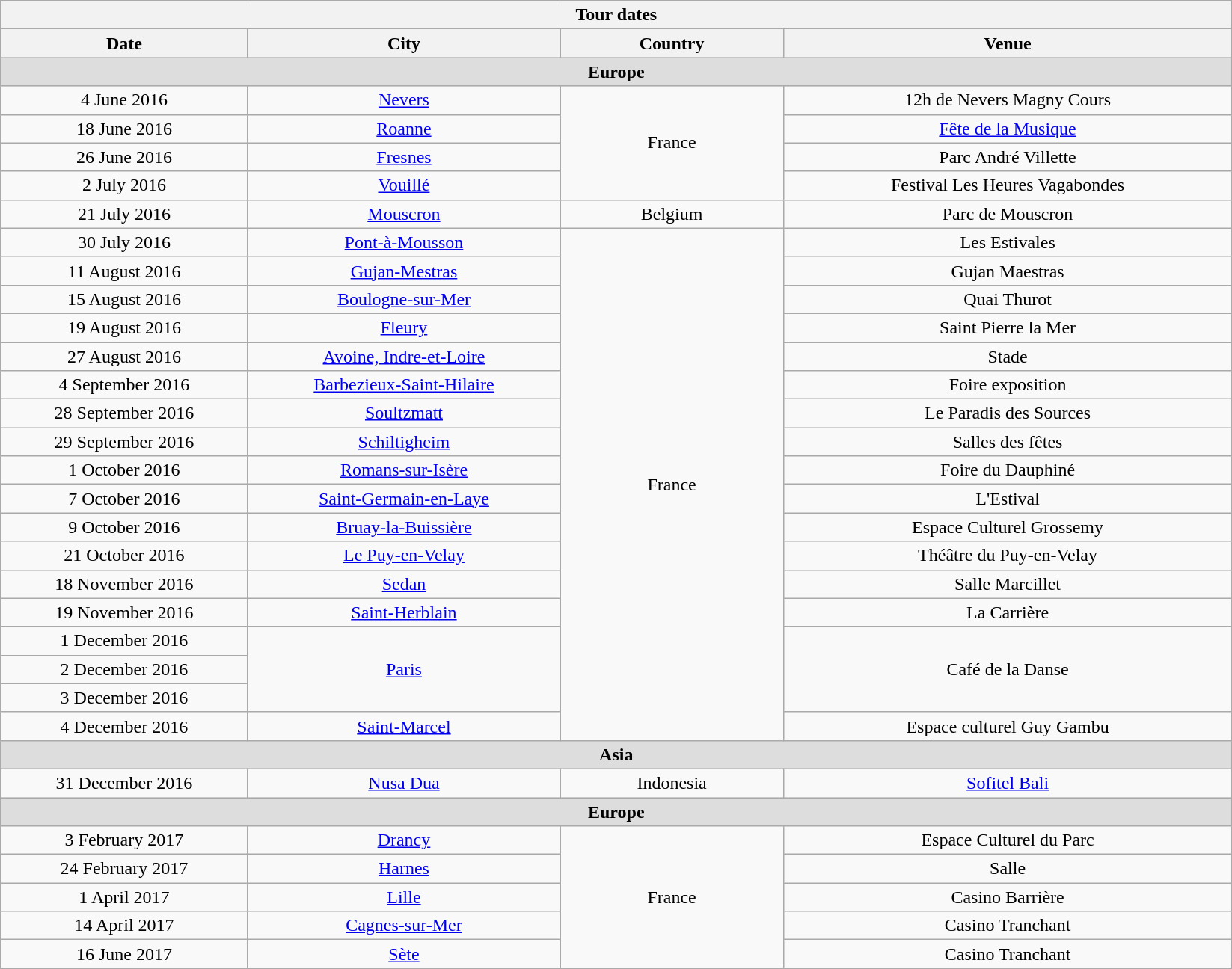<table class="wikitable collapsible collapsed">
<tr>
<th colspan=4 width="1090">Tour dates</th>
</tr>
<tr bgcolor="#CCCCCC">
<th width="200">Date</th>
<th width="255">City</th>
<th width="180">Country</th>
<th width="369">Venue</th>
</tr>
<tr bgcolor="#DDDDDD">
<td colspan=4 align=center><strong>Europe</strong></td>
</tr>
<tr>
<td align="center">4 June 2016</td>
<td align="center"><a href='#'>Nevers</a></td>
<td align="center" rowspan="4">France</td>
<td align="center">12h de Nevers Magny Cours</td>
</tr>
<tr>
<td align="center">18 June 2016</td>
<td align="center"><a href='#'>Roanne</a></td>
<td align="center"><a href='#'>Fête de la Musique</a></td>
</tr>
<tr>
<td align="center">26 June 2016</td>
<td align="center"><a href='#'>Fresnes</a></td>
<td align="center">Parc André Villette</td>
</tr>
<tr>
<td align="center">2 July 2016</td>
<td align="center"><a href='#'>Vouillé</a></td>
<td align="center">Festival Les Heures Vagabondes</td>
</tr>
<tr>
<td align="center">21 July 2016</td>
<td align="center"><a href='#'>Mouscron</a></td>
<td align="center" rowspan="1">Belgium</td>
<td align="center">Parc de Mouscron</td>
</tr>
<tr>
<td align="center">30 July 2016</td>
<td align="center"><a href='#'>Pont-à-Mousson</a></td>
<td align="center" rowspan="18">France</td>
<td align="center">Les Estivales</td>
</tr>
<tr>
<td align="center">11 August 2016</td>
<td align="center"><a href='#'>Gujan-Mestras</a></td>
<td align="center">Gujan Maestras</td>
</tr>
<tr>
<td align="center">15 August 2016</td>
<td align="center"><a href='#'>Boulogne-sur-Mer</a></td>
<td align="center">Quai Thurot</td>
</tr>
<tr>
<td align="center">19 August 2016</td>
<td align="center"><a href='#'>Fleury</a></td>
<td align="center">Saint Pierre la Mer</td>
</tr>
<tr>
<td align="center">27 August 2016</td>
<td align="center"><a href='#'>Avoine, Indre-et-Loire</a></td>
<td align="center">Stade</td>
</tr>
<tr>
<td align="center">4 September 2016</td>
<td align="center"><a href='#'>Barbezieux-Saint-Hilaire</a></td>
<td align="center">Foire exposition</td>
</tr>
<tr>
<td align="center">28 September 2016</td>
<td align="center"><a href='#'>Soultzmatt</a></td>
<td align="center">Le Paradis des Sources</td>
</tr>
<tr>
<td align="center">29 September 2016</td>
<td align="center"><a href='#'>Schiltigheim</a></td>
<td align="center">Salles des fêtes</td>
</tr>
<tr>
<td align="center">1 October 2016</td>
<td align="center"><a href='#'>Romans-sur-Isère</a></td>
<td align="center">Foire du Dauphiné</td>
</tr>
<tr>
<td align="center">7 October 2016</td>
<td align="center"><a href='#'>Saint-Germain-en-Laye</a></td>
<td align="center">L'Estival</td>
</tr>
<tr>
<td align="center">9 October 2016</td>
<td align="center"><a href='#'>Bruay-la-Buissière</a></td>
<td align="center">Espace Culturel Grossemy</td>
</tr>
<tr>
<td align="center">21 October 2016</td>
<td align="center"><a href='#'>Le Puy-en-Velay</a></td>
<td align="center">Théâtre du Puy-en-Velay</td>
</tr>
<tr>
<td align="center">18 November 2016</td>
<td align="center"><a href='#'>Sedan</a></td>
<td align="center">Salle Marcillet</td>
</tr>
<tr>
<td align="center">19 November 2016</td>
<td align="center"><a href='#'>Saint-Herblain</a></td>
<td align="center">La Carrière</td>
</tr>
<tr>
<td align="center">1 December 2016</td>
<td align="center" rowspan="3"><a href='#'>Paris</a></td>
<td align="center" rowspan="3">Café de la Danse</td>
</tr>
<tr>
<td align="center">2 December 2016</td>
</tr>
<tr>
<td align="center">3 December 2016</td>
</tr>
<tr>
<td align="center">4 December 2016</td>
<td align="center"><a href='#'>Saint-Marcel</a></td>
<td align="center">Espace culturel Guy Gambu</td>
</tr>
<tr bgcolor="#DDDDDD">
<td colspan=4 align=center><strong>Asia</strong></td>
</tr>
<tr>
<td align="center">31 December 2016</td>
<td align="center"><a href='#'>Nusa Dua</a></td>
<td align="center">Indonesia</td>
<td align="center"><a href='#'>Sofitel Bali</a></td>
</tr>
<tr bgcolor="#DDDDDD">
<td colspan=4 align=center><strong>Europe</strong></td>
</tr>
<tr>
<td align="center">3 February 2017</td>
<td align="center"><a href='#'>Drancy</a></td>
<td align="center" rowspan="5">France</td>
<td align="center">Espace Culturel du Parc</td>
</tr>
<tr>
<td align="center">24 February 2017</td>
<td align="center"><a href='#'>Harnes</a></td>
<td align="center">Salle</td>
</tr>
<tr>
<td align="center">1 April 2017</td>
<td align="center"><a href='#'>Lille</a></td>
<td align="center">Casino Barrière</td>
</tr>
<tr>
<td align="center">14 April 2017</td>
<td align="center"><a href='#'>Cagnes-sur-Mer</a></td>
<td align="center">Casino Tranchant</td>
</tr>
<tr>
<td align="center">16 June 2017</td>
<td align="center"><a href='#'>Sète</a></td>
<td align="center">Casino Tranchant</td>
</tr>
<tr>
</tr>
</table>
